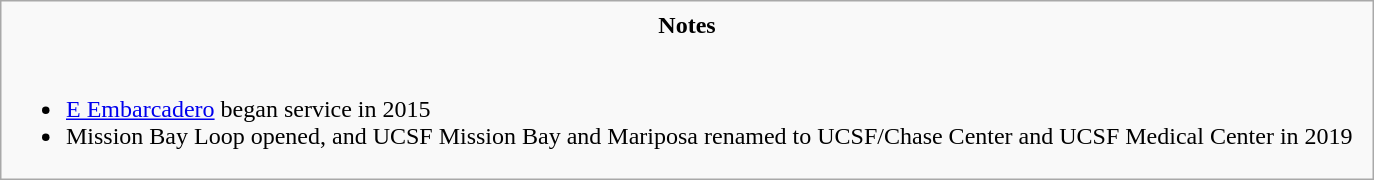<table style="border:1px solid darkgrey;background:#f9f9f9">
<tr style="text-align:center; vertical-align:top;">
<td width=300></td>
<td width=300></td>
<td width=300></td>
</tr>
<tr>
<th colspan=3>Notes</th>
</tr>
<tr style="text-align:left;">
<td colspan=3><br><ul><li><a href='#'>E Embarcadero</a> began service in 2015</li><li>Mission Bay Loop opened, and UCSF Mission Bay and Mariposa renamed to UCSF/Chase Center and UCSF Medical Center in 2019</li></ul></td>
</tr>
</table>
